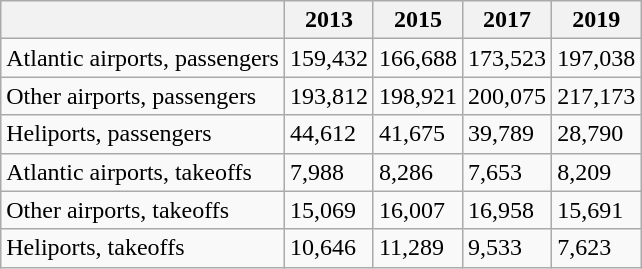<table class="wikitable sortable">
<tr>
<th></th>
<th>2013</th>
<th>2015</th>
<th>2017</th>
<th>2019</th>
</tr>
<tr>
<td>Atlantic airports, passengers</td>
<td>159,432</td>
<td>166,688</td>
<td>173,523</td>
<td>197,038</td>
</tr>
<tr>
<td>Other airports, passengers</td>
<td>193,812</td>
<td>198,921</td>
<td>200,075</td>
<td>217,173</td>
</tr>
<tr>
<td>Heliports, passengers</td>
<td>44,612</td>
<td>41,675</td>
<td>39,789</td>
<td>28,790</td>
</tr>
<tr>
<td>Atlantic airports, takeoffs</td>
<td>7,988</td>
<td>8,286</td>
<td>7,653</td>
<td>8,209</td>
</tr>
<tr>
<td>Other airports, takeoffs</td>
<td>15,069</td>
<td>16,007</td>
<td>16,958</td>
<td>15,691</td>
</tr>
<tr>
<td>Heliports, takeoffs</td>
<td>10,646</td>
<td>11,289</td>
<td>9,533</td>
<td>7,623</td>
</tr>
</table>
